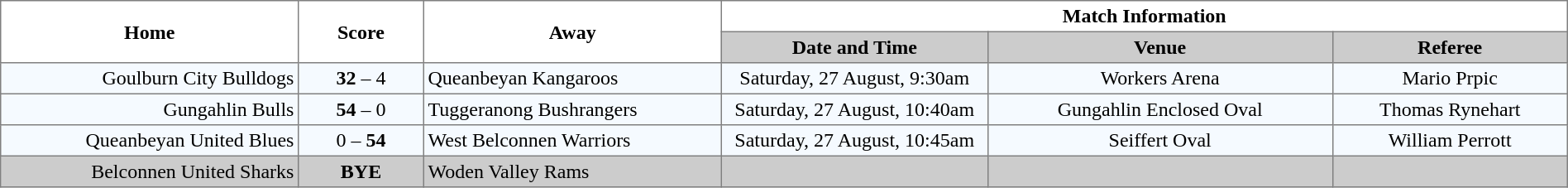<table width="100%" cellspacing="0" cellpadding="3" border="1" style="border-collapse:collapse;  text-align:center;">
<tr>
<th rowspan="2" width="19%">Home</th>
<th rowspan="2" width="8%">Score</th>
<th rowspan="2" width="19%">Away</th>
<th colspan="3">Match Information</th>
</tr>
<tr bgcolor="#CCCCCC">
<th width="17%">Date and Time</th>
<th width="22%">Venue</th>
<th width="50%">Referee</th>
</tr>
<tr style="text-align:center; background:#f5faff;">
<td align="right">Goulburn City Bulldogs </td>
<td><strong>32</strong> – 4</td>
<td align="left"> Queanbeyan Kangaroos</td>
<td>Saturday, 27 August, 9:30am</td>
<td>Workers Arena</td>
<td>Mario Prpic</td>
</tr>
<tr style="text-align:center; background:#f5faff;">
<td align="right">Gungahlin Bulls </td>
<td><strong>54</strong> – 0</td>
<td align="left"> Tuggeranong Bushrangers</td>
<td>Saturday, 27 August, 10:40am</td>
<td>Gungahlin Enclosed Oval</td>
<td>Thomas Rynehart</td>
</tr>
<tr style="text-align:center; background:#f5faff;">
<td align="right">Queanbeyan United Blues </td>
<td>0 – <strong>54</strong></td>
<td align="left"> West Belconnen Warriors</td>
<td>Saturday, 27 August, 10:45am</td>
<td>Seiffert Oval</td>
<td>William Perrott</td>
</tr>
<tr style="text-align:center; background:#CCCCCC;">
<td align="right">Belconnen United Sharks </td>
<td><strong>BYE</strong></td>
<td align="left"> Woden Valley Rams</td>
<td></td>
<td></td>
<td></td>
</tr>
</table>
